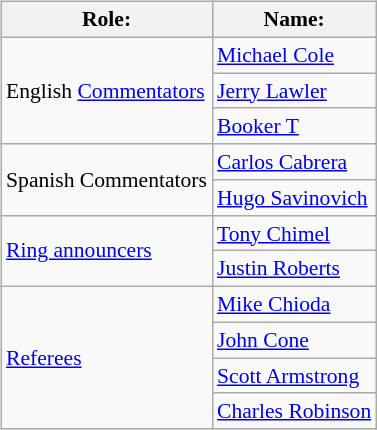<table class=wikitable style="font-size:90%; margin: 0.5em 0 0.5em 1em; float: right; clear: right;">
<tr>
<th>Role:</th>
<th>Name:</th>
</tr>
<tr>
<td rowspan=3>English <a href='#'>Commentators</a></td>
<td><a href='#'>Michael Cole</a></td>
</tr>
<tr>
<td><a href='#'>Jerry Lawler</a></td>
</tr>
<tr>
<td><a href='#'>Booker T</a></td>
</tr>
<tr>
<td rowspan=2>Spanish Commentators</td>
<td><a href='#'>Carlos Cabrera</a></td>
</tr>
<tr>
<td><a href='#'>Hugo Savinovich</a></td>
</tr>
<tr>
<td rowspan=2><a href='#'>Ring announcers</a></td>
<td><a href='#'>Tony Chimel</a></td>
</tr>
<tr>
<td><a href='#'>Justin Roberts</a></td>
</tr>
<tr>
<td rowspan=4><a href='#'>Referees</a></td>
<td><a href='#'>Mike Chioda</a></td>
</tr>
<tr>
<td><a href='#'>John Cone</a></td>
</tr>
<tr>
<td><a href='#'>Scott Armstrong</a></td>
</tr>
<tr>
<td><a href='#'>Charles Robinson</a></td>
</tr>
</table>
